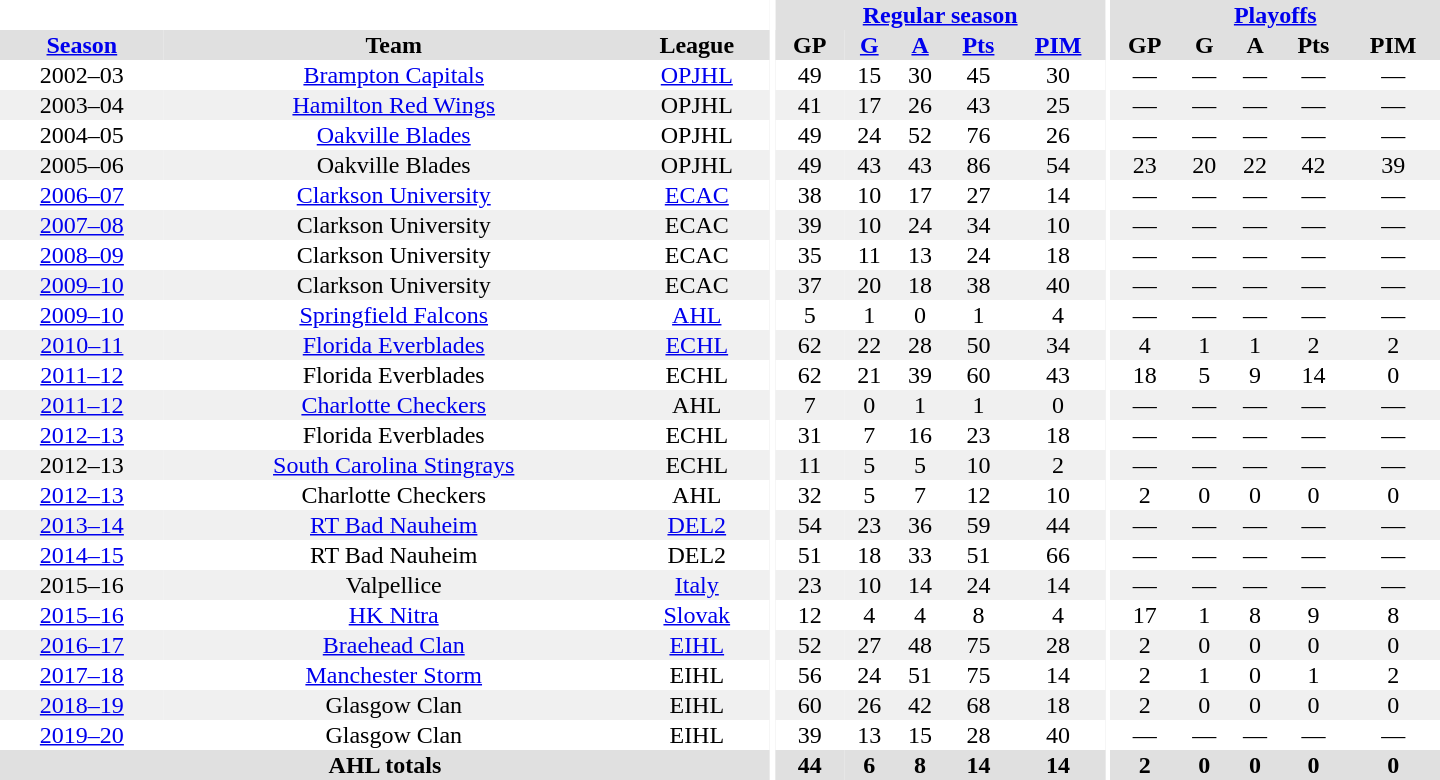<table border="0" cellpadding="1" cellspacing="0" style="text-align:center; width:60em">
<tr bgcolor="#e0e0e0">
<th colspan="3" bgcolor="#ffffff"></th>
<th rowspan="99" bgcolor="#ffffff"></th>
<th colspan="5"><a href='#'>Regular season</a></th>
<th rowspan="99" bgcolor="#ffffff"></th>
<th colspan="5"><a href='#'>Playoffs</a></th>
</tr>
<tr bgcolor="#e0e0e0">
<th><a href='#'>Season</a></th>
<th>Team</th>
<th>League</th>
<th>GP</th>
<th><a href='#'>G</a></th>
<th><a href='#'>A</a></th>
<th><a href='#'>Pts</a></th>
<th><a href='#'>PIM</a></th>
<th>GP</th>
<th>G</th>
<th>A</th>
<th>Pts</th>
<th>PIM</th>
</tr>
<tr>
<td>2002–03</td>
<td><a href='#'>Brampton Capitals</a></td>
<td><a href='#'>OPJHL</a></td>
<td>49</td>
<td>15</td>
<td>30</td>
<td>45</td>
<td>30</td>
<td>—</td>
<td>—</td>
<td>—</td>
<td>—</td>
<td>—</td>
</tr>
<tr bgcolor="#f0f0f0">
<td>2003–04</td>
<td><a href='#'>Hamilton Red Wings</a></td>
<td>OPJHL</td>
<td>41</td>
<td>17</td>
<td>26</td>
<td>43</td>
<td>25</td>
<td>—</td>
<td>—</td>
<td>—</td>
<td>—</td>
<td>—</td>
</tr>
<tr>
<td>2004–05</td>
<td><a href='#'>Oakville Blades</a></td>
<td>OPJHL</td>
<td>49</td>
<td>24</td>
<td>52</td>
<td>76</td>
<td>26</td>
<td>—</td>
<td>—</td>
<td>—</td>
<td>—</td>
<td>—</td>
</tr>
<tr bgcolor="#f0f0f0">
<td>2005–06</td>
<td>Oakville Blades</td>
<td>OPJHL</td>
<td>49</td>
<td>43</td>
<td>43</td>
<td>86</td>
<td>54</td>
<td>23</td>
<td>20</td>
<td>22</td>
<td>42</td>
<td>39</td>
</tr>
<tr>
<td><a href='#'>2006–07</a></td>
<td><a href='#'>Clarkson University</a></td>
<td><a href='#'>ECAC</a></td>
<td>38</td>
<td>10</td>
<td>17</td>
<td>27</td>
<td>14</td>
<td>—</td>
<td>—</td>
<td>—</td>
<td>—</td>
<td>—</td>
</tr>
<tr bgcolor="#f0f0f0">
<td><a href='#'>2007–08</a></td>
<td>Clarkson University</td>
<td>ECAC</td>
<td>39</td>
<td>10</td>
<td>24</td>
<td>34</td>
<td>10</td>
<td>—</td>
<td>—</td>
<td>—</td>
<td>—</td>
<td>—</td>
</tr>
<tr>
<td><a href='#'>2008–09</a></td>
<td>Clarkson University</td>
<td>ECAC</td>
<td>35</td>
<td>11</td>
<td>13</td>
<td>24</td>
<td>18</td>
<td>—</td>
<td>—</td>
<td>—</td>
<td>—</td>
<td>—</td>
</tr>
<tr bgcolor="#f0f0f0">
<td><a href='#'>2009–10</a></td>
<td>Clarkson University</td>
<td>ECAC</td>
<td>37</td>
<td>20</td>
<td>18</td>
<td>38</td>
<td>40</td>
<td>—</td>
<td>—</td>
<td>—</td>
<td>—</td>
<td>—</td>
</tr>
<tr>
<td><a href='#'>2009–10</a></td>
<td><a href='#'>Springfield Falcons</a></td>
<td><a href='#'>AHL</a></td>
<td>5</td>
<td>1</td>
<td>0</td>
<td>1</td>
<td>4</td>
<td>—</td>
<td>—</td>
<td>—</td>
<td>—</td>
<td>—</td>
</tr>
<tr bgcolor="#f0f0f0">
<td><a href='#'>2010–11</a></td>
<td><a href='#'>Florida Everblades</a></td>
<td><a href='#'>ECHL</a></td>
<td>62</td>
<td>22</td>
<td>28</td>
<td>50</td>
<td>34</td>
<td>4</td>
<td>1</td>
<td>1</td>
<td>2</td>
<td>2</td>
</tr>
<tr>
<td><a href='#'>2011–12</a></td>
<td>Florida Everblades</td>
<td>ECHL</td>
<td>62</td>
<td>21</td>
<td>39</td>
<td>60</td>
<td>43</td>
<td>18</td>
<td>5</td>
<td>9</td>
<td>14</td>
<td>0</td>
</tr>
<tr bgcolor="#f0f0f0">
<td><a href='#'>2011–12</a></td>
<td><a href='#'>Charlotte Checkers</a></td>
<td>AHL</td>
<td>7</td>
<td>0</td>
<td>1</td>
<td>1</td>
<td>0</td>
<td>—</td>
<td>—</td>
<td>—</td>
<td>—</td>
<td>—</td>
</tr>
<tr>
<td><a href='#'>2012–13</a></td>
<td>Florida Everblades</td>
<td>ECHL</td>
<td>31</td>
<td>7</td>
<td>16</td>
<td>23</td>
<td>18</td>
<td>—</td>
<td>—</td>
<td>—</td>
<td>—</td>
<td>—</td>
</tr>
<tr bgcolor="#f0f0f0">
<td>2012–13</td>
<td><a href='#'>South Carolina Stingrays</a></td>
<td>ECHL</td>
<td>11</td>
<td>5</td>
<td>5</td>
<td>10</td>
<td>2</td>
<td>—</td>
<td>—</td>
<td>—</td>
<td>—</td>
<td>—</td>
</tr>
<tr>
<td><a href='#'>2012–13</a></td>
<td>Charlotte Checkers</td>
<td>AHL</td>
<td>32</td>
<td>5</td>
<td>7</td>
<td>12</td>
<td>10</td>
<td>2</td>
<td>0</td>
<td>0</td>
<td>0</td>
<td>0</td>
</tr>
<tr bgcolor="#f0f0f0">
<td><a href='#'>2013–14</a></td>
<td><a href='#'>RT Bad Nauheim</a></td>
<td><a href='#'>DEL2</a></td>
<td>54</td>
<td>23</td>
<td>36</td>
<td>59</td>
<td>44</td>
<td>—</td>
<td>—</td>
<td>—</td>
<td>—</td>
<td>—</td>
</tr>
<tr>
<td><a href='#'>2014–15</a></td>
<td>RT Bad Nauheim</td>
<td>DEL2</td>
<td>51</td>
<td>18</td>
<td>33</td>
<td>51</td>
<td>66</td>
<td>—</td>
<td>—</td>
<td>—</td>
<td>—</td>
<td>—</td>
</tr>
<tr bgcolor="#f0f0f0">
<td>2015–16</td>
<td>Valpellice</td>
<td><a href='#'>Italy</a></td>
<td>23</td>
<td>10</td>
<td>14</td>
<td>24</td>
<td>14</td>
<td>—</td>
<td>—</td>
<td>—</td>
<td>—</td>
<td>—</td>
</tr>
<tr>
<td><a href='#'>2015–16</a></td>
<td><a href='#'>HK Nitra</a></td>
<td><a href='#'>Slovak</a></td>
<td>12</td>
<td>4</td>
<td>4</td>
<td>8</td>
<td>4</td>
<td>17</td>
<td>1</td>
<td>8</td>
<td>9</td>
<td>8</td>
</tr>
<tr bgcolor="#f0f0f0">
<td><a href='#'>2016–17</a></td>
<td><a href='#'>Braehead Clan</a></td>
<td><a href='#'>EIHL</a></td>
<td>52</td>
<td>27</td>
<td>48</td>
<td>75</td>
<td>28</td>
<td>2</td>
<td>0</td>
<td>0</td>
<td>0</td>
<td>0</td>
</tr>
<tr>
<td><a href='#'>2017–18</a></td>
<td><a href='#'>Manchester Storm</a></td>
<td>EIHL</td>
<td>56</td>
<td>24</td>
<td>51</td>
<td>75</td>
<td>14</td>
<td>2</td>
<td>1</td>
<td>0</td>
<td>1</td>
<td>2</td>
</tr>
<tr>
</tr>
<tr bgcolor="#f0f0f0">
<td><a href='#'>2018–19</a></td>
<td>Glasgow Clan</td>
<td>EIHL</td>
<td>60</td>
<td>26</td>
<td>42</td>
<td>68</td>
<td>18</td>
<td>2</td>
<td>0</td>
<td>0</td>
<td>0</td>
<td>0</td>
</tr>
<tr>
<td><a href='#'>2019–20</a></td>
<td>Glasgow Clan</td>
<td>EIHL</td>
<td>39</td>
<td>13</td>
<td>15</td>
<td>28</td>
<td>40</td>
<td>—</td>
<td>—</td>
<td>—</td>
<td>—</td>
<td>—</td>
</tr>
<tr bgcolor="#e0e0e0">
<th colspan="3">AHL totals</th>
<th>44</th>
<th>6</th>
<th>8</th>
<th>14</th>
<th>14</th>
<th>2</th>
<th>0</th>
<th>0</th>
<th>0</th>
<th>0</th>
</tr>
</table>
